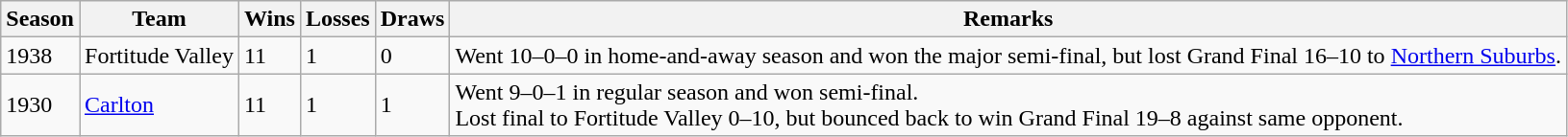<table class="wikitable sortable">
<tr>
<th>Season</th>
<th>Team</th>
<th>Wins</th>
<th>Losses</th>
<th>Draws</th>
<th>Remarks</th>
</tr>
<tr>
<td>1938</td>
<td>Fortitude Valley</td>
<td>11</td>
<td>1</td>
<td>0</td>
<td>Went 10–0–0 in home-and-away season and won the major semi-final, but lost Grand Final 16–10 to <a href='#'>Northern Suburbs</a>.</td>
</tr>
<tr>
<td>1930</td>
<td><a href='#'>Carlton</a></td>
<td>11</td>
<td>1</td>
<td>1</td>
<td>Went 9–0–1 in regular season and won semi-final.<br>Lost final to Fortitude Valley 0–10, but bounced back to win Grand Final 19–8 against same opponent.</td>
</tr>
</table>
